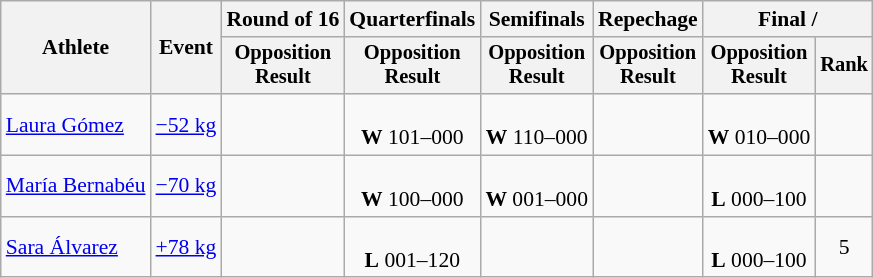<table class="wikitable" style="font-size:90%">
<tr>
<th rowspan="2">Athlete</th>
<th rowspan="2">Event</th>
<th>Round of 16</th>
<th>Quarterfinals</th>
<th>Semifinals</th>
<th>Repechage</th>
<th colspan=2>Final / </th>
</tr>
<tr style="font-size:95%">
<th>Opposition<br>Result</th>
<th>Opposition<br>Result</th>
<th>Opposition<br>Result</th>
<th>Opposition<br>Result</th>
<th>Opposition<br>Result</th>
<th>Rank</th>
</tr>
<tr align=center>
<td align=left><a href='#'>Laura Gómez</a></td>
<td align=left><a href='#'>−52 kg</a></td>
<td></td>
<td><br><strong>W</strong> 101–000</td>
<td><br><strong>W</strong> 110–000</td>
<td></td>
<td><br><strong>W</strong> 010–000</td>
<td></td>
</tr>
<tr align=center>
<td align=left><a href='#'>María Bernabéu</a></td>
<td align=left><a href='#'>−70 kg</a></td>
<td></td>
<td><br><strong>W</strong> 100–000</td>
<td><br><strong>W</strong> 001–000</td>
<td></td>
<td><br><strong>L</strong> 000–100</td>
<td></td>
</tr>
<tr align=center>
<td align=left><a href='#'>Sara Álvarez</a></td>
<td align=left><a href='#'>+78 kg</a></td>
<td></td>
<td><br><strong>L</strong> 001–120</td>
<td></td>
<td></td>
<td><br><strong>L</strong> 000–100</td>
<td>5</td>
</tr>
</table>
